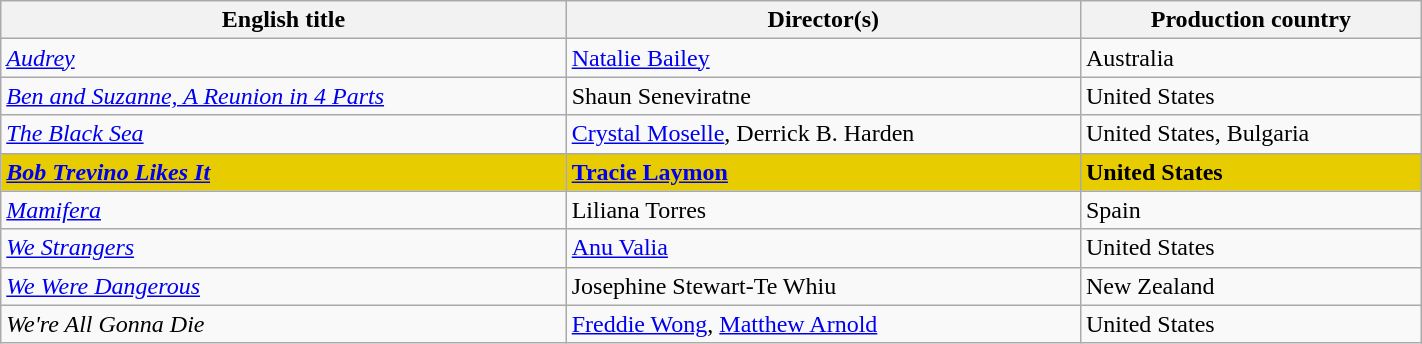<table class="wikitable plainrowheaders" style="width:75%; margin-bottom:4px">
<tr>
<th scope="col">English title</th>
<th scope="col">Director(s)</th>
<th scope="col">Production country</th>
</tr>
<tr>
<td scope="row"><em><a href='#'>Audrey</a></em></td>
<td><a href='#'>Natalie Bailey</a></td>
<td>Australia</td>
</tr>
<tr>
<td scope="row"><em><a href='#'>Ben and Suzanne, A Reunion in 4 Parts</a></em></td>
<td>Shaun Seneviratne</td>
<td>United States</td>
</tr>
<tr>
<td scope="row"><em><a href='#'>The Black Sea</a></em></td>
<td><a href='#'>Crystal Moselle</a>, Derrick B. Harden</td>
<td>United States, Bulgaria</td>
</tr>
<tr style="background:#E7CD00;">
<td scope="row"><strong><em><a href='#'>Bob Trevino Likes It</a></em></strong></td>
<td><strong><a href='#'>Tracie Laymon</a></strong></td>
<td><strong>United States</strong></td>
</tr>
<tr>
<td scope="row"><em><a href='#'>Mamifera</a></em></td>
<td>Liliana Torres</td>
<td>Spain</td>
</tr>
<tr>
<td scope="row"><em><a href='#'>We Strangers</a></em></td>
<td><a href='#'>Anu Valia</a></td>
<td>United States</td>
</tr>
<tr>
<td scope="row"><em><a href='#'>We Were Dangerous</a></em></td>
<td>Josephine Stewart-Te Whiu</td>
<td>New Zealand</td>
</tr>
<tr>
<td scope="row"><em>We're All Gonna Die</em></td>
<td><a href='#'>Freddie Wong</a>, <a href='#'>Matthew Arnold</a></td>
<td>United States</td>
</tr>
</table>
